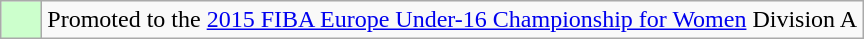<table class="wikitable">
<tr>
<td width=20px bgcolor="#ccffcc"></td>
<td>Promoted to the <a href='#'>2015 FIBA Europe Under-16 Championship for Women</a> Division A</td>
</tr>
</table>
